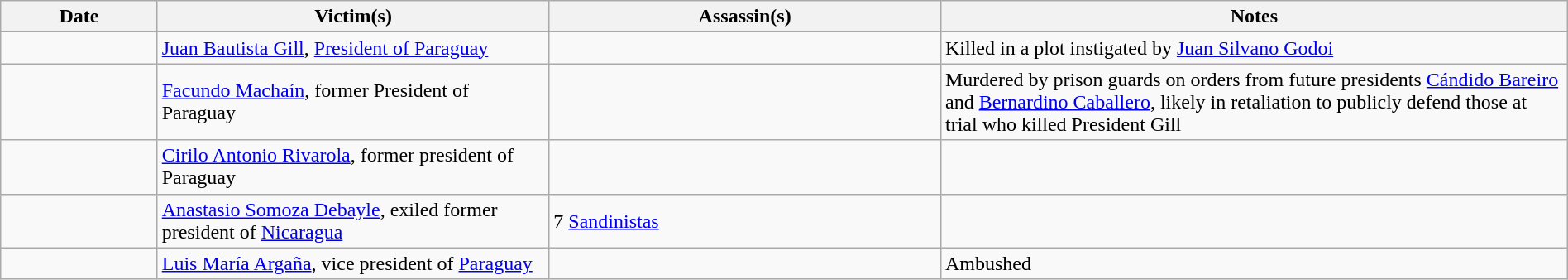<table class="wikitable sortable" style="width:100%">
<tr>
<th style="width:10%">Date</th>
<th style="width:25%">Victim(s)</th>
<th style="width:25%">Assassin(s)</th>
<th style="width:40%">Notes</th>
</tr>
<tr>
<td></td>
<td><a href='#'>Juan Bautista Gill</a>, <a href='#'>President of Paraguay</a></td>
<td></td>
<td>Killed in a plot instigated by <a href='#'>Juan Silvano Godoi</a></td>
</tr>
<tr>
<td></td>
<td><a href='#'>Facundo Machaín</a>, former President of Paraguay</td>
<td></td>
<td>Murdered by prison guards on orders from future presidents <a href='#'>Cándido Bareiro</a> and <a href='#'>Bernardino Caballero</a>, likely in retaliation to publicly defend those at trial who killed President Gill</td>
</tr>
<tr>
<td></td>
<td><a href='#'>Cirilo Antonio Rivarola</a>, former president of Paraguay</td>
<td></td>
<td></td>
</tr>
<tr>
<td></td>
<td><a href='#'>Anastasio Somoza Debayle</a>, exiled former president of <a href='#'>Nicaragua</a></td>
<td>7 <a href='#'>Sandinistas</a></td>
<td></td>
</tr>
<tr>
<td></td>
<td><a href='#'>Luis María Argaña</a>, vice president of <a href='#'>Paraguay</a></td>
<td></td>
<td>Ambushed</td>
</tr>
</table>
